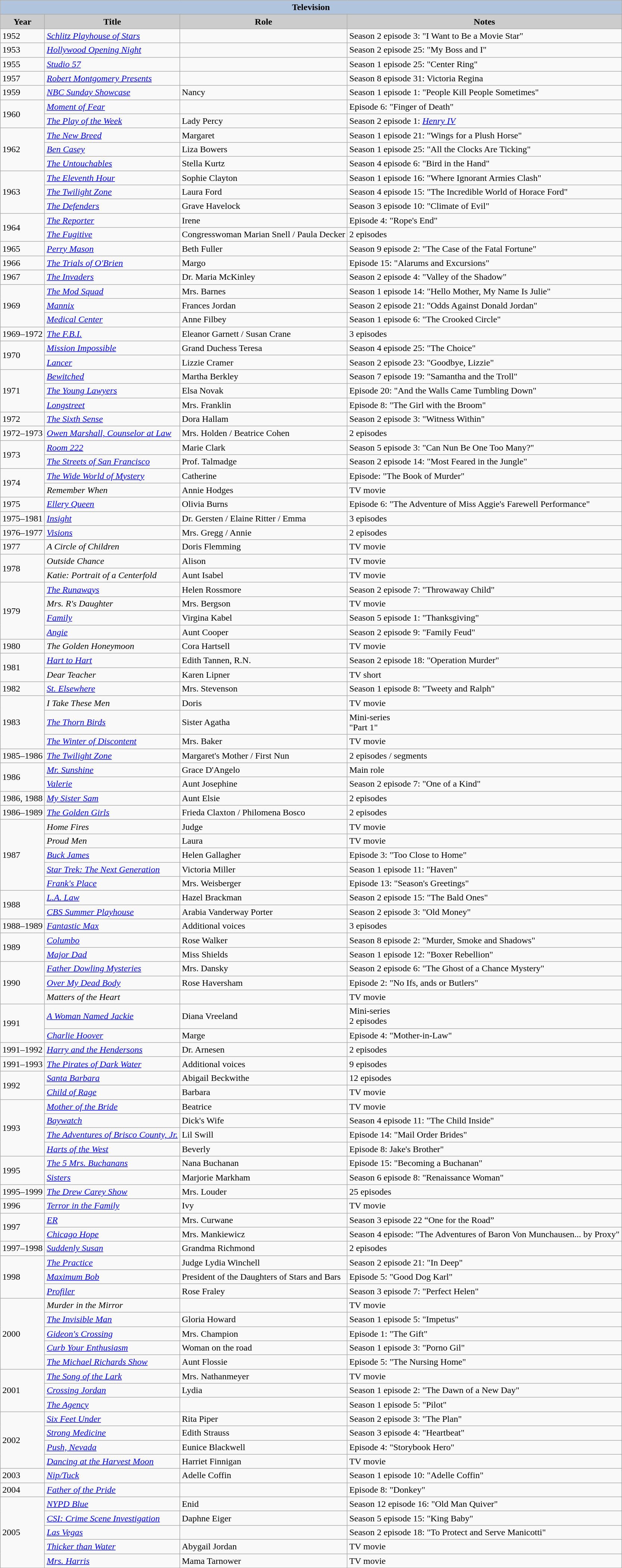<table class="wikitable">
<tr>
<th colspan=4 style="background:#B0C4DE;">Television</th>
</tr>
<tr>
<th style="background: #CCCCCC;">Year</th>
<th style="background: #CCCCCC;">Title</th>
<th style="background: #CCCCCC;">Role</th>
<th style="background: #CCCCCC;">Notes</th>
</tr>
<tr>
<td>1952</td>
<td><em><a href='#'>Schlitz Playhouse of Stars</a></em></td>
<td></td>
<td>Season 2 episode 3: "I Want to Be a Movie Star"</td>
</tr>
<tr>
<td>1953</td>
<td><em><a href='#'>Hollywood Opening Night</a></em></td>
<td></td>
<td>Season 2 episode 25: "My Boss and I"</td>
</tr>
<tr>
<td>1955</td>
<td><em><a href='#'>Studio 57</a></em></td>
<td></td>
<td>Season 1 episode 25: "Center Ring"</td>
</tr>
<tr>
<td>1957</td>
<td><em><a href='#'>Robert Montgomery Presents</a></em></td>
<td></td>
<td>Season 8 episode 31: Victoria Regina</td>
</tr>
<tr>
<td>1959</td>
<td><em><a href='#'>NBC Sunday Showcase</a></em></td>
<td>Nancy</td>
<td>Season 1 episode 1: "People Kill People Sometimes"</td>
</tr>
<tr>
<td rowspan=2>1960</td>
<td><em><a href='#'>Moment of Fear</a></em></td>
<td></td>
<td>Episode 6: "Finger of Death"</td>
</tr>
<tr>
<td><em><a href='#'>The Play of the Week</a></em></td>
<td>Lady Percy</td>
<td>Season 2 episode 1: <em><a href='#'>Henry IV</a></em></td>
</tr>
<tr>
<td rowspan=3>1962</td>
<td><em><a href='#'>The New Breed</a></em></td>
<td>Margaret</td>
<td>Season 1 episode 21: "Wings for a Plush Horse"</td>
</tr>
<tr>
<td><em><a href='#'>Ben Casey</a></em></td>
<td>Liza Bowers</td>
<td>Season 1 episode 25: "All the Clocks Are Ticking"</td>
</tr>
<tr>
<td><em><a href='#'>The Untouchables</a></em></td>
<td>Stella Kurtz</td>
<td>Season 4 episode 6: "Bird in the Hand"</td>
</tr>
<tr>
<td rowspan=3>1963</td>
<td><em><a href='#'>The Eleventh Hour</a></em></td>
<td>Sophie Clayton</td>
<td>Season 1 episode 16: "Where Ignorant Armies Clash"</td>
</tr>
<tr>
<td><em><a href='#'>The Twilight Zone</a></em></td>
<td>Laura Ford</td>
<td>Season 4 episode 15: "The Incredible World of Horace Ford"</td>
</tr>
<tr>
<td><em><a href='#'>The Defenders</a></em></td>
<td>Grave Havelock</td>
<td>Season 3 episode 10: "Climate of Evil"</td>
</tr>
<tr>
<td rowspan=2>1964</td>
<td><em><a href='#'>The Reporter</a></em></td>
<td>Irene</td>
<td>Episode 4: "Rope's End"</td>
</tr>
<tr>
<td><em><a href='#'>The Fugitive</a></em></td>
<td>Congresswoman Marian Snell / Paula Decker</td>
<td>2 episodes</td>
</tr>
<tr>
<td>1965</td>
<td><em><a href='#'>Perry Mason</a></em></td>
<td>Beth Fuller</td>
<td>Season 9 episode 2: "The Case of the Fatal Fortune"</td>
</tr>
<tr>
<td>1966</td>
<td><em><a href='#'>The Trials of O'Brien</a></em></td>
<td>Margo</td>
<td>Episode 15: "Alarums and Excursions"</td>
</tr>
<tr>
<td>1967</td>
<td><em><a href='#'>The Invaders</a></em></td>
<td>Dr. Maria McKinley</td>
<td>Season 2 episode 4: "Valley of the Shadow"</td>
</tr>
<tr>
<td rowspan=3>1969</td>
<td><em><a href='#'>The Mod Squad</a></em></td>
<td>Mrs. Barnes</td>
<td>Season 1 episode 14: "Hello Mother, My Name Is Julie"</td>
</tr>
<tr>
<td><em><a href='#'>Mannix</a></em></td>
<td>Frances Jordan</td>
<td>Season 2 episode 21: "Odds Against Donald Jordan"</td>
</tr>
<tr>
<td><em><a href='#'>Medical Center</a></em></td>
<td>Anne Filbey</td>
<td>Season 1 episode 6: "The Crooked Circle"</td>
</tr>
<tr>
<td>1969–1972</td>
<td><em><a href='#'>The F.B.I.</a></em></td>
<td>Eleanor Garnett / Susan Crane</td>
<td>3 episodes</td>
</tr>
<tr>
<td rowspan=2>1970</td>
<td><em><a href='#'>Mission Impossible</a></em></td>
<td>Grand Duchess Teresa</td>
<td>Season 4 episode 25: "The Choice"</td>
</tr>
<tr>
<td><em><a href='#'>Lancer</a></em></td>
<td>Lizzie Cramer</td>
<td>Season 2 episode 23: "Goodbye, Lizzie"</td>
</tr>
<tr>
<td rowspan=3>1971</td>
<td><em><a href='#'>Bewitched</a></em></td>
<td>Martha Berkley</td>
<td>Season 7 episode 19: "Samantha and the Troll"</td>
</tr>
<tr>
<td><em><a href='#'>The Young Lawyers</a></em></td>
<td>Elsa Novak</td>
<td>Episode 20: "And the Walls Came Tumbling Down"</td>
</tr>
<tr>
<td><em><a href='#'>Longstreet</a></em></td>
<td>Mrs. Franklin</td>
<td>Episode 8: "The Girl with the Broom"</td>
</tr>
<tr>
<td>1972</td>
<td><em><a href='#'>The Sixth Sense</a></em></td>
<td>Dora Hallam</td>
<td>Season 2 episode 3: "Witness Within"</td>
</tr>
<tr>
<td>1972–1973</td>
<td><em><a href='#'>Owen Marshall, Counselor at Law</a></em></td>
<td>Mrs. Holden / Beatrice Cohen</td>
<td>2 episodes</td>
</tr>
<tr>
<td rowspan=2>1973</td>
<td><em><a href='#'>Room 222</a></em></td>
<td>Marie Clark</td>
<td>Season 5 episode 3: "Can Nun Be One Too Many?"</td>
</tr>
<tr>
<td><em><a href='#'>The Streets of San Francisco</a></em></td>
<td>Prof. Talmadge</td>
<td>Season 2 episode 14: "Most Feared in the Jungle"</td>
</tr>
<tr>
<td rowspan=2>1974</td>
<td><em><a href='#'>The Wide World of Mystery</a></em></td>
<td>Catherine</td>
<td>Episode: "The Book of Murder"</td>
</tr>
<tr>
<td><em>Remember When</em></td>
<td>Annie Hodges</td>
<td>TV movie</td>
</tr>
<tr>
<td>1975</td>
<td><em><a href='#'>Ellery Queen</a></em></td>
<td>Olivia Burns</td>
<td>Episode 6: "The Adventure of Miss Aggie's Farewell Performance"</td>
</tr>
<tr>
<td>1975–1981</td>
<td><em><a href='#'>Insight</a></em></td>
<td>Dr. Gersten / Elaine Ritter / Emma</td>
<td>3 episodes</td>
</tr>
<tr>
<td>1976–1977</td>
<td><em><a href='#'>Visions</a></em></td>
<td>Mrs. Gregg / Annie</td>
<td>2 episodes</td>
</tr>
<tr>
<td>1977</td>
<td><em>A Circle of Children</em></td>
<td>Doris Flemming</td>
<td>TV movie</td>
</tr>
<tr>
<td rowspan=2>1978</td>
<td><em>Outside Chance</em></td>
<td>Alison</td>
<td>TV movie</td>
</tr>
<tr>
<td><em>Katie: Portrait of a Centerfold</em></td>
<td>Aunt Isabel</td>
<td>TV movie</td>
</tr>
<tr>
<td rowspan=4>1979</td>
<td><em><a href='#'>The Runaways</a></em></td>
<td>Helen Rossmore</td>
<td>Season 2 episode 7: "Throwaway Child"</td>
</tr>
<tr>
<td><em>Mrs. R's Daughter</em></td>
<td>Mrs. Bergson</td>
<td>TV movie</td>
</tr>
<tr>
<td><em><a href='#'>Family</a></em></td>
<td>Virgina Kabel</td>
<td>Season 5 episode 1: "Thanksgiving"</td>
</tr>
<tr>
<td><em><a href='#'>Angie</a></em></td>
<td>Aunt Cooper</td>
<td>Season 2 episode 9: "Family Feud"</td>
</tr>
<tr>
<td>1980</td>
<td><em>The Golden Honeymoon</em></td>
<td>Cora Hartsell</td>
<td>TV movie</td>
</tr>
<tr>
<td rowspan=2>1981</td>
<td><em><a href='#'>Hart to Hart</a></em></td>
<td>Edith Tannen, R.N.</td>
<td>Season 2 episode 18: "Operation Murder"</td>
</tr>
<tr>
<td><em>Dear Teacher</em></td>
<td>Karen Lipner</td>
<td>TV short</td>
</tr>
<tr>
<td>1982</td>
<td><em><a href='#'>St. Elsewhere</a></em></td>
<td>Mrs. Stevenson</td>
<td>Season 1 episode 8: "Tweety and Ralph"</td>
</tr>
<tr>
<td rowspan=3>1983</td>
<td><em>I Take These Men</em></td>
<td>Doris</td>
<td>TV movie</td>
</tr>
<tr>
<td><em><a href='#'>The Thorn Birds</a></em></td>
<td>Sister Agatha</td>
<td>Mini-series<br> "Part 1"</td>
</tr>
<tr>
<td><em><a href='#'>The Winter of Discontent</a></em></td>
<td>Mrs. Baker</td>
<td>TV movie</td>
</tr>
<tr>
<td>1985–1986</td>
<td><em><a href='#'>The Twilight Zone</a></em></td>
<td>Margaret's Mother / First Nun</td>
<td>2 episodes / segments</td>
</tr>
<tr>
<td rowspan=2>1986</td>
<td><em><a href='#'>Mr. Sunshine</a></em></td>
<td>Grace D'Angelo</td>
<td>Main role</td>
</tr>
<tr>
<td><em><a href='#'>Valerie</a></em></td>
<td>Aunt Josephine</td>
<td>Season 2 episode 7: "One of a Kind"</td>
</tr>
<tr>
<td>1986, 1988</td>
<td><em><a href='#'>My Sister Sam</a></em></td>
<td>Aunt Elsie</td>
<td>2 episodes</td>
</tr>
<tr>
<td>1986–1989</td>
<td><em><a href='#'>The Golden Girls</a></em></td>
<td>Frieda Claxton / Philomena Bosco</td>
<td>2 episodes</td>
</tr>
<tr>
<td rowspan=5>1987</td>
<td><em>Home Fires</em></td>
<td>Judge</td>
<td>TV movie</td>
</tr>
<tr>
<td><em>Proud Men</em></td>
<td>Laura</td>
<td>TV movie</td>
</tr>
<tr>
<td><em><a href='#'>Buck James</a></em></td>
<td>Helen Gallagher</td>
<td>Episode 3: "Too Close to Home"</td>
</tr>
<tr>
<td><em><a href='#'>Star Trek: The Next Generation</a></em></td>
<td>Victoria Miller</td>
<td>Season 1 episode 11: "Haven"</td>
</tr>
<tr>
<td><em><a href='#'>Frank's Place</a></em></td>
<td>Mrs. Weisberger</td>
<td>Episode 13: "Season's Greetings"</td>
</tr>
<tr>
<td rowspan=2">1988</td>
<td><em><a href='#'>L.A. Law</a></em></td>
<td>Hazel Brackman</td>
<td>Season 2 episode 15: "The Bald Ones"</td>
</tr>
<tr>
<td><em><a href='#'>CBS Summer Playhouse</a></em></td>
<td>Arabia Vanderway Porter</td>
<td>Season 2 episode 3: "Old Money"</td>
</tr>
<tr>
<td>1988–1989</td>
<td><em><a href='#'>Fantastic Max</a></em></td>
<td>Additional voices</td>
<td>3 episodes</td>
</tr>
<tr>
<td rowspan=2>1989</td>
<td><em><a href='#'>Columbo</a></em></td>
<td>Rose Walker</td>
<td>Season 8 episode 2: "Murder, Smoke and Shadows"</td>
</tr>
<tr>
<td><em><a href='#'>Major Dad</a></em></td>
<td>Miss Shields</td>
<td>Season 1 episode 12: "Boxer Rebellion"</td>
</tr>
<tr>
<td rowspan=3>1990</td>
<td><em><a href='#'>Father Dowling Mysteries</a></em></td>
<td>Mrs. Dansky</td>
<td>Season 2 episode 6: "The Ghost of a Chance Mystery"</td>
</tr>
<tr>
<td><em><a href='#'>Over My Dead Body</a></em></td>
<td>Rose Haversham</td>
<td>Episode 2: "No Ifs, ands or Butlers"</td>
</tr>
<tr>
<td><em>Matters of the Heart</em></td>
<td></td>
<td>TV movie</td>
</tr>
<tr>
<td rowspan=2>1991</td>
<td><em><a href='#'>A Woman Named Jackie</a></em></td>
<td>Diana Vreeland</td>
<td>Mini-series<br> 2 episodes</td>
</tr>
<tr>
<td><em><a href='#'>Charlie Hoover</a></em></td>
<td>Marge</td>
<td>Episode 4: "Mother-in-Law"</td>
</tr>
<tr>
<td>1991–1992</td>
<td><em><a href='#'>Harry and the Hendersons</a></em></td>
<td>Dr. Arnesen</td>
<td>2 episodes</td>
</tr>
<tr>
<td>1991–1993</td>
<td><em><a href='#'>The Pirates of Dark Water</a></em></td>
<td>Additional voices</td>
<td>9 episodes</td>
</tr>
<tr>
<td rowspan=2>1992</td>
<td><em><a href='#'>Santa Barbara</a></em></td>
<td>Abigail Beckwithe</td>
<td>12 episodes</td>
</tr>
<tr>
<td><em><a href='#'>Child of Rage</a></em></td>
<td>Barbara</td>
<td>TV movie</td>
</tr>
<tr>
<td rowspan=4>1993</td>
<td><em><a href='#'>Mother of the Bride</a></em></td>
<td>Beatrice</td>
<td>TV movie</td>
</tr>
<tr>
<td><em><a href='#'>Baywatch</a></em></td>
<td>Dick's Wife</td>
<td>Season 4 episode 11: "The Child Inside"</td>
</tr>
<tr>
<td><em><a href='#'>The Adventures of Brisco County, Jr.</a></em></td>
<td>Lil Swill</td>
<td>Episode 14: "Mail Order Brides"</td>
</tr>
<tr>
<td><em><a href='#'>Harts of the West</a></em></td>
<td>Beverly</td>
<td>Episode 8: Jake's Brother"</td>
</tr>
<tr>
<td rowspan=2>1995</td>
<td><em><a href='#'>The 5 Mrs. Buchanans</a></em></td>
<td>Nana Buchanan</td>
<td>Episode 15: "Becoming a Buchanan"</td>
</tr>
<tr>
<td><em><a href='#'>Sisters</a></em></td>
<td>Marjorie Markham</td>
<td>Season 6 episode 8: "Renaissance Woman"</td>
</tr>
<tr>
<td>1995–1999</td>
<td><em><a href='#'>The Drew Carey Show</a></em></td>
<td>Mrs. Louder</td>
<td>25 episodes</td>
</tr>
<tr>
<td>1996</td>
<td><em><a href='#'>Terror in the Family</a></em></td>
<td>Ivy</td>
<td>TV movie</td>
</tr>
<tr>
<td rowspan=2>1997</td>
<td><em><a href='#'>ER</a></em></td>
<td>Mrs. Curwane</td>
<td>Season 3 episode 22 “One for the Road”</td>
</tr>
<tr>
<td><em><a href='#'>Chicago Hope</a></em></td>
<td>Mrs. Mankiewicz</td>
<td>Season 4 episode: "The Adventures of Baron Von Munchausen... by Proxy"</td>
</tr>
<tr>
<td>1997–1998</td>
<td><em><a href='#'>Suddenly Susan</a></em></td>
<td>Grandma Richmond</td>
<td>2 episodes</td>
</tr>
<tr>
<td rowspan=3>1998</td>
<td><em><a href='#'>The Practice</a></em></td>
<td>Judge Lydia Winchell</td>
<td>Season 2 episode 21: "In Deep"</td>
</tr>
<tr>
<td><em><a href='#'>Maximum Bob</a></em></td>
<td>President of the Daughters of Stars and Bars</td>
<td>Episode 5: "Good Dog Karl"</td>
</tr>
<tr>
<td><em><a href='#'>Profiler</a></em></td>
<td>Rose Fraley</td>
<td>Season 3 episode 7: "Perfect Helen"</td>
</tr>
<tr>
<td rowspan=5>2000</td>
<td><em>Murder in the Mirror</em></td>
<td></td>
<td>TV movie</td>
</tr>
<tr>
<td><em><a href='#'>The Invisible Man</a></em></td>
<td>Gloria Howard</td>
<td>Season 1 episode 5: "Impetus"</td>
</tr>
<tr>
<td><em><a href='#'>Gideon's Crossing</a></em></td>
<td>Mrs. Champion</td>
<td>Episode 1: "The Gift"</td>
</tr>
<tr>
<td><em><a href='#'>Curb Your Enthusiasm</a></em></td>
<td>Woman on the road</td>
<td>Season 1 episode 3: "Porno Gil"</td>
</tr>
<tr>
<td><em><a href='#'>The Michael Richards Show</a></em></td>
<td>Aunt Flossie</td>
<td>Episode 5: "The Nursing Home"</td>
</tr>
<tr>
<td rowspan=3>2001</td>
<td><em><a href='#'>The Song of the Lark</a></em></td>
<td>Mrs. Nathanmeyer</td>
<td>TV movie</td>
</tr>
<tr>
<td><em><a href='#'>Crossing Jordan</a></em></td>
<td>Lydia</td>
<td>Season 1 episode 2: "The Dawn of a New Day"</td>
</tr>
<tr>
<td><em><a href='#'>The Agency</a></em></td>
<td></td>
<td>Season 1 episode 5: "Pilot"</td>
</tr>
<tr>
<td rowspan=4>2002</td>
<td><em><a href='#'>Six Feet Under</a></em></td>
<td>Rita Piper</td>
<td>Season 2 episode 3: "The Plan"</td>
</tr>
<tr>
<td><em><a href='#'>Strong Medicine</a></em></td>
<td>Edith Strauss</td>
<td>Season 3 episode 4: "Heartbeat"</td>
</tr>
<tr>
<td><em><a href='#'>Push, Nevada</a></em></td>
<td>Eunice Blackwell</td>
<td>Episode 4: "Storybook Hero"</td>
</tr>
<tr>
<td><em><a href='#'>Dancing at the Harvest Moon</a></em></td>
<td>Harriet Finnigan</td>
<td>TV movie</td>
</tr>
<tr>
<td>2003</td>
<td><em><a href='#'>Nip/Tuck</a></em></td>
<td>Adelle Coffin</td>
<td>Season 1 episode 10: "Adelle Coffin"</td>
</tr>
<tr>
<td>2004</td>
<td><em><a href='#'>Father of the Pride</a></em></td>
<td></td>
<td>Episode 8: "Donkey"</td>
</tr>
<tr>
<td rowspan=5>2005</td>
<td><em><a href='#'>NYPD Blue</a></em></td>
<td>Enid</td>
<td>Season 12 episode 16: "Old Man Quiver"</td>
</tr>
<tr>
<td><em><a href='#'>CSI: Crime Scene Investigation</a></em></td>
<td>Daphne Eiger</td>
<td>Season 5 episode 15: "King Baby"</td>
</tr>
<tr>
<td><em><a href='#'>Las Vegas</a></em></td>
<td></td>
<td>Season 2 episode 18: "To Protect and Serve Manicotti"</td>
</tr>
<tr>
<td><em><a href='#'>Thicker than Water</a></em></td>
<td>Abygail Jordan</td>
<td>TV movie</td>
</tr>
<tr>
<td><em><a href='#'>Mrs. Harris</a></em></td>
<td>Mama Tarnower</td>
<td>TV movie</td>
</tr>
</table>
